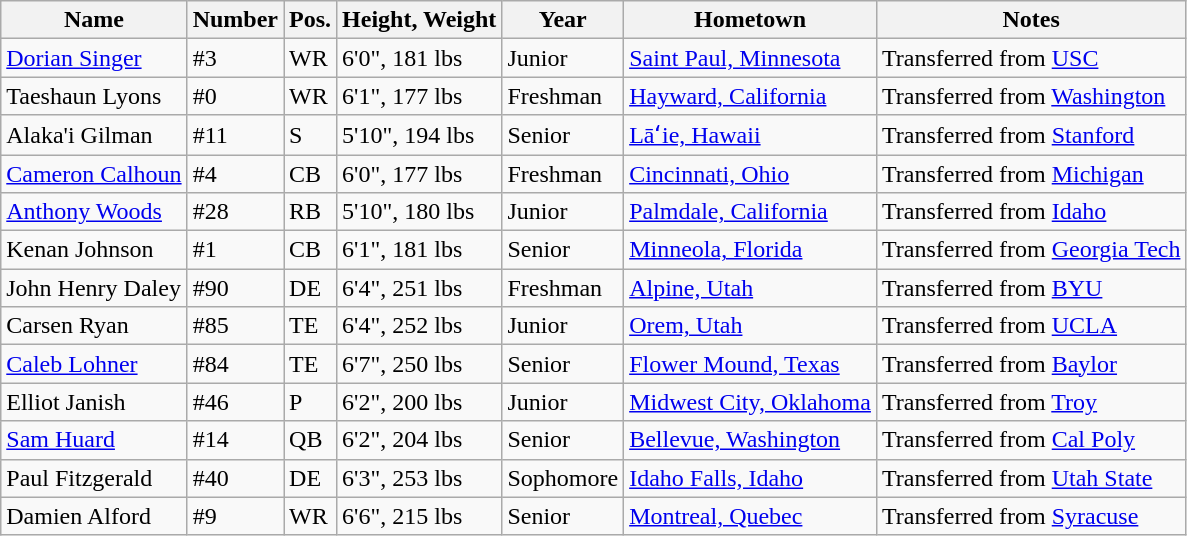<table class="wikitable">
<tr>
<th>Name</th>
<th>Number</th>
<th>Pos.</th>
<th>Height, Weight</th>
<th>Year</th>
<th>Hometown</th>
<th>Notes</th>
</tr>
<tr>
<td><a href='#'>Dorian Singer</a></td>
<td>#3</td>
<td>WR</td>
<td>6'0", 181 lbs</td>
<td>Junior</td>
<td><a href='#'>Saint Paul, Minnesota</a></td>
<td>Transferred from <a href='#'>USC</a></td>
</tr>
<tr>
<td>Taeshaun Lyons</td>
<td>#0</td>
<td>WR</td>
<td>6'1", 177 lbs</td>
<td>Freshman</td>
<td><a href='#'>Hayward, California</a></td>
<td>Transferred from <a href='#'>Washington</a></td>
</tr>
<tr>
<td>Alaka'i Gilman</td>
<td>#11</td>
<td>S</td>
<td>5'10", 194 lbs</td>
<td>Senior</td>
<td><a href='#'>Lāʻie, Hawaii</a></td>
<td>Transferred from <a href='#'>Stanford</a></td>
</tr>
<tr>
<td><a href='#'>Cameron Calhoun</a></td>
<td>#4</td>
<td>CB</td>
<td>6'0", 177 lbs</td>
<td>Freshman</td>
<td><a href='#'>Cincinnati, Ohio</a></td>
<td>Transferred from <a href='#'>Michigan</a></td>
</tr>
<tr>
<td><a href='#'>Anthony Woods</a></td>
<td>#28</td>
<td>RB</td>
<td>5'10", 180 lbs</td>
<td>Junior</td>
<td><a href='#'>Palmdale, California</a></td>
<td>Transferred from <a href='#'>Idaho</a></td>
</tr>
<tr>
<td>Kenan Johnson</td>
<td>#1</td>
<td>CB</td>
<td>6'1", 181 lbs</td>
<td>Senior</td>
<td><a href='#'>Minneola, Florida</a></td>
<td>Transferred from <a href='#'>Georgia Tech</a></td>
</tr>
<tr>
<td>John Henry Daley</td>
<td>#90</td>
<td>DE</td>
<td>6'4", 251 lbs</td>
<td>Freshman</td>
<td><a href='#'>Alpine, Utah</a></td>
<td>Transferred from <a href='#'>BYU</a></td>
</tr>
<tr>
<td>Carsen Ryan</td>
<td>#85</td>
<td>TE</td>
<td>6'4", 252 lbs</td>
<td>Junior</td>
<td><a href='#'>Orem, Utah</a></td>
<td>Transferred from <a href='#'>UCLA</a></td>
</tr>
<tr>
<td><a href='#'>Caleb Lohner</a></td>
<td>#84</td>
<td>TE</td>
<td>6'7", 250 lbs</td>
<td>Senior</td>
<td><a href='#'>Flower Mound, Texas</a></td>
<td>Transferred from <a href='#'>Baylor</a></td>
</tr>
<tr>
<td>Elliot Janish</td>
<td>#46</td>
<td>P</td>
<td>6'2", 200 lbs</td>
<td>Junior</td>
<td><a href='#'>Midwest City, Oklahoma</a></td>
<td>Transferred from <a href='#'>Troy</a></td>
</tr>
<tr>
<td><a href='#'>Sam Huard</a></td>
<td>#14</td>
<td>QB</td>
<td>6'2", 204 lbs</td>
<td>Senior</td>
<td><a href='#'>Bellevue, Washington</a></td>
<td>Transferred from <a href='#'>Cal Poly</a></td>
</tr>
<tr>
<td>Paul Fitzgerald</td>
<td>#40</td>
<td>DE</td>
<td>6'3", 253 lbs</td>
<td>Sophomore</td>
<td><a href='#'>Idaho Falls, Idaho</a></td>
<td>Transferred from <a href='#'>Utah State</a></td>
</tr>
<tr>
<td>Damien Alford</td>
<td>#9</td>
<td>WR</td>
<td>6'6", 215 lbs</td>
<td>Senior</td>
<td><a href='#'>Montreal, Quebec</a></td>
<td>Transferred from <a href='#'>Syracuse</a></td>
</tr>
</table>
